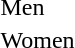<table>
<tr>
<td>Men</td>
<td></td>
<td></td>
<td></td>
</tr>
<tr>
<td>Women</td>
<td></td>
<td></td>
<td></td>
</tr>
</table>
